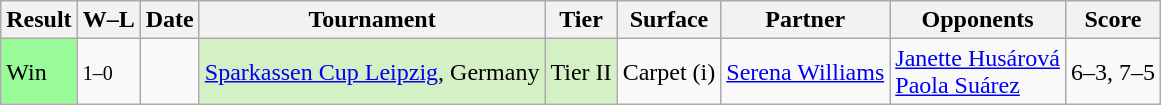<table class="sortable wikitable">
<tr>
<th>Result</th>
<th class="unsortable">W–L</th>
<th>Date</th>
<th>Tournament</th>
<th>Tier</th>
<th>Surface</th>
<th>Partner</th>
<th>Opponents</th>
<th class="unsortable">Score</th>
</tr>
<tr>
<td bgcolor=98FB98>Win</td>
<td><small>1–0</small></td>
<td><a href='#'></a></td>
<td style="background:#D4F1C5;"><a href='#'>Sparkassen Cup Leipzig</a>, Germany</td>
<td style="background:#D4F1C5;">Tier II</td>
<td>Carpet (i)</td>
<td nowrap> <a href='#'>Serena Williams</a></td>
<td> <a href='#'>Janette Husárová</a> <br>  <a href='#'>Paola Suárez</a></td>
<td>6–3, 7–5</td>
</tr>
</table>
